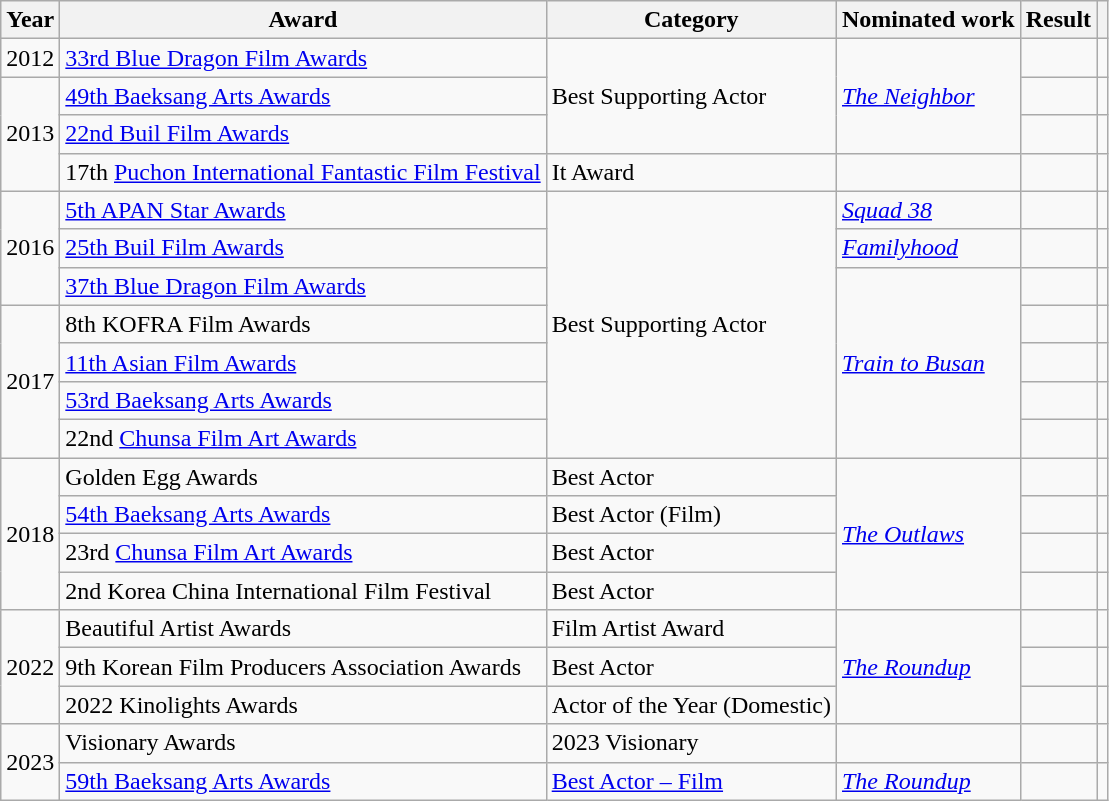<table class="wikitable sortable">
<tr>
<th scope="col">Year</th>
<th>Award</th>
<th scope="col">Category</th>
<th>Nominated work</th>
<th scope="col">Result</th>
<th scope="col" class="unsortable"></th>
</tr>
<tr>
<td>2012</td>
<td><a href='#'>33rd Blue Dragon Film Awards</a></td>
<td rowspan="3">Best Supporting Actor</td>
<td rowspan="3"><em><a href='#'>The Neighbor</a></em></td>
<td></td>
<td></td>
</tr>
<tr>
<td rowspan="3">2013</td>
<td><a href='#'>49th Baeksang Arts Awards</a></td>
<td></td>
<td style="text-align:center"></td>
</tr>
<tr>
<td><a href='#'>22nd Buil Film Awards</a></td>
<td></td>
<td></td>
</tr>
<tr>
<td>17th <a href='#'>Puchon International Fantastic Film Festival</a></td>
<td>It Award</td>
<td></td>
<td></td>
<td></td>
</tr>
<tr>
<td rowspan="3">2016</td>
<td><a href='#'>5th APAN Star Awards</a></td>
<td rowspan="7">Best Supporting Actor</td>
<td><em><a href='#'>Squad 38</a></em></td>
<td></td>
<td></td>
</tr>
<tr>
<td><a href='#'>25th Buil Film Awards</a></td>
<td><em><a href='#'>Familyhood</a></em></td>
<td></td>
<td></td>
</tr>
<tr>
<td><a href='#'>37th Blue Dragon Film Awards</a></td>
<td rowspan="5"><em><a href='#'>Train to Busan</a></em></td>
<td></td>
<td></td>
</tr>
<tr>
<td rowspan="4">2017</td>
<td>8th KOFRA Film Awards</td>
<td></td>
<td style="text-align:center"></td>
</tr>
<tr>
<td><a href='#'>11th Asian Film Awards</a></td>
<td></td>
<td></td>
</tr>
<tr>
<td><a href='#'>53rd Baeksang Arts Awards</a></td>
<td></td>
<td></td>
</tr>
<tr>
<td>22nd <a href='#'>Chunsa Film Art Awards</a></td>
<td></td>
<td></td>
</tr>
<tr>
<td rowspan="4">2018</td>
<td>Golden Egg Awards</td>
<td>Best Actor</td>
<td rowspan="4"><em><a href='#'>The Outlaws</a></em></td>
<td></td>
<td style="text-align:center"></td>
</tr>
<tr>
<td><a href='#'>54th Baeksang Arts Awards</a></td>
<td>Best Actor (Film)</td>
<td></td>
<td style="text-align:center"></td>
</tr>
<tr>
<td>23rd <a href='#'>Chunsa Film Art Awards</a></td>
<td>Best Actor</td>
<td></td>
<td style="text-align:center"></td>
</tr>
<tr>
<td>2nd Korea China International Film Festival</td>
<td>Best Actor</td>
<td></td>
<td style="text-align:center"></td>
</tr>
<tr>
<td rowspan="3">2022</td>
<td>Beautiful Artist Awards<br></td>
<td>Film Artist Award</td>
<td rowspan="3"><em><a href='#'>The Roundup</a></em></td>
<td></td>
<td style="text-align:center"></td>
</tr>
<tr>
<td>9th Korean Film Producers Association Awards</td>
<td>Best Actor</td>
<td></td>
<td style="text-align:center"></td>
</tr>
<tr>
<td>2022 Kinolights Awards</td>
<td>Actor of the Year (Domestic)</td>
<td></td>
<td style="text-align:center"></td>
</tr>
<tr>
<td rowspan="2">2023</td>
<td>Visionary Awards</td>
<td>2023 Visionary</td>
<td></td>
<td></td>
<td style="text-align:center"></td>
</tr>
<tr>
<td><a href='#'>59th Baeksang Arts Awards</a></td>
<td><a href='#'>Best Actor – Film</a></td>
<td><em><a href='#'>The Roundup</a></em></td>
<td></td>
<td style="text-align:center"></td>
</tr>
</table>
